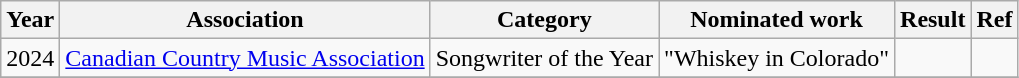<table class="wikitable">
<tr>
<th>Year</th>
<th>Association</th>
<th>Category</th>
<th>Nominated work</th>
<th>Result</th>
<th>Ref</th>
</tr>
<tr>
<td>2024</td>
<td><a href='#'>Canadian Country Music Association</a></td>
<td>Songwriter of the Year</td>
<td>"Whiskey in Colorado" </td>
<td></td>
<td></td>
</tr>
<tr>
</tr>
</table>
